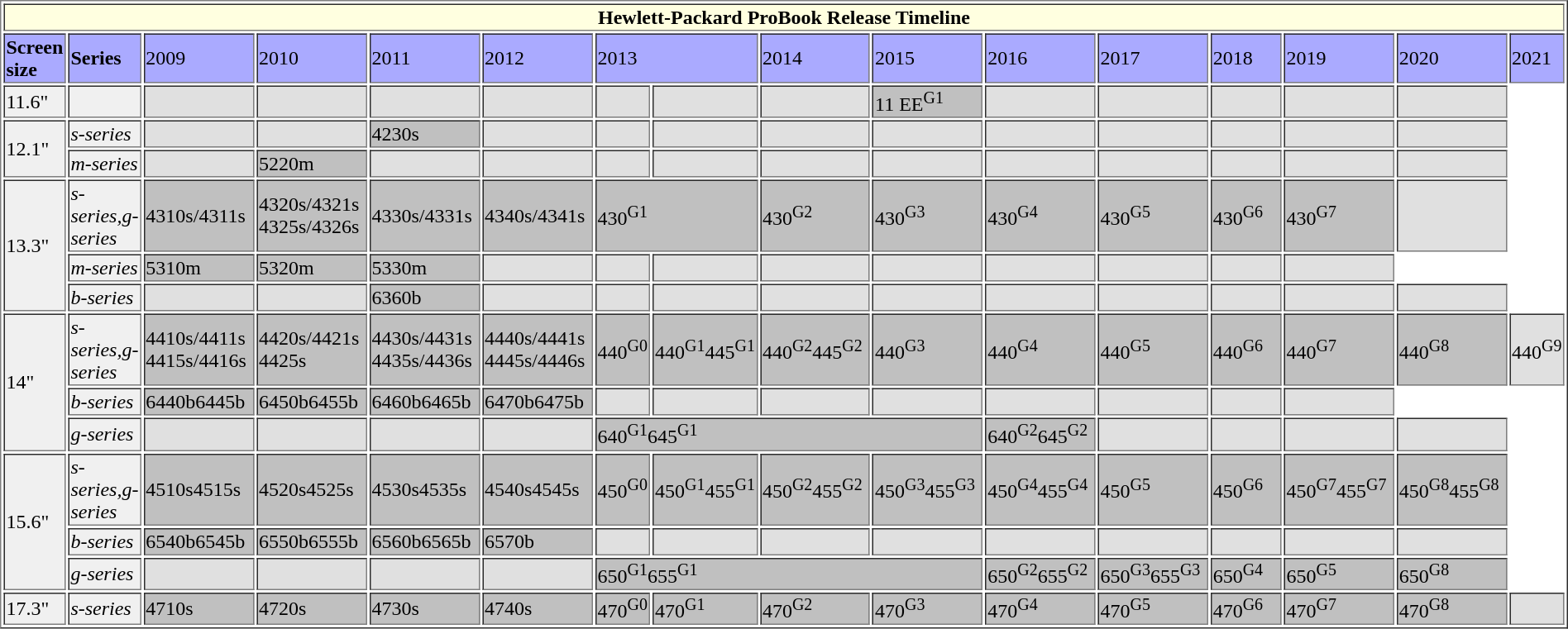<table class="class="wikitable" border=" 1px solid darkgray">
<tr>
<th colspan="100%" style="background: lightyellow">Hewlett-Packard ProBook Release Timeline</th>
</tr>
<tr bgcolor=#AAAAFF>
<td><strong>Screen size</strong></td>
<td><strong>Series</strong></td>
<td width="100 pt">2009</td>
<td width="100 pt">2010</td>
<td width="100 pt">2011</td>
<td width="100 pt">2012</td>
<td colspan="2" width="200 pt">2013</td>
<td width="100 pt">2014</td>
<td width="100 pt">2015</td>
<td width="100 pt">2016</td>
<td width="100 pt">2017</td>
<td width="100 pt">2018</td>
<td width="100 pt">2019</td>
<td width="100 pt">2020</td>
<td>2021</td>
</tr>
<tr bgcolor=#E0E0E0>
<td bgcolor=#F0F0F0>11.6"</td>
<td bgcolor=#F0F0F0></td>
<td></td>
<td></td>
<td></td>
<td></td>
<td></td>
<td></td>
<td></td>
<td bgcolor=#C0C0C0>11 EE<sup>G1</sup></td>
<td></td>
<td></td>
<td></td>
<td></td>
<td></td>
</tr>
<tr bgcolor=#E0E0E0>
<td rowspan="2" bgcolor=#F0F0F0>12.1"</td>
<td bgcolor=#F0F0F0><em>s-series</em></td>
<td></td>
<td></td>
<td bgcolor=#C0C0C0>4230s</td>
<td></td>
<td></td>
<td></td>
<td></td>
<td></td>
<td></td>
<td></td>
<td></td>
<td></td>
<td></td>
</tr>
<tr bgcolor=#E0E0E0>
<td bgcolor=#F0F0F0><em>m-series</em></td>
<td></td>
<td bgcolor=#C0C0C0>5220m</td>
<td></td>
<td></td>
<td></td>
<td></td>
<td></td>
<td></td>
<td></td>
<td></td>
<td></td>
<td></td>
<td></td>
</tr>
<tr bgcolor=#E0E0E0>
<td rowspan="3" bgcolor=#F0F0F0>13.3"</td>
<td bgcolor=#F0F0F0><em>s-series,g-series</em></td>
<td bgcolor=#C0C0C0>4310s/4311s</td>
<td bgcolor=#C0C0C0>4320s/4321s 4325s/4326s</td>
<td bgcolor=#C0C0C0>4330s/4331s</td>
<td bgcolor=#C0C0C0>4340s/4341s</td>
<td bgcolor=#C0C0C0 colspan="2">430<sup>G1</sup></td>
<td bgcolor=#C0C0C0>430<sup>G2</sup></td>
<td bgcolor=#C0C0C0>430<sup>G3</sup></td>
<td bgcolor=#C0C0C0>430<sup>G4</sup></td>
<td bgcolor=#C0C0C0>430<sup>G5</sup></td>
<td bgcolor=#C0C0C0>430<sup>G6</sup></td>
<td bgcolor=#C0C0C0>430<sup>G7</sup></td>
<td></td>
</tr>
<tr bgcolor=#E0E0E0>
<td bgcolor=#F0F0F0><em>m-series</em></td>
<td bgcolor=#C0C0C0>5310m</td>
<td bgcolor=#C0C0C0>5320m</td>
<td bgcolor=#C0C0C0>5330m</td>
<td></td>
<td></td>
<td></td>
<td></td>
<td></td>
<td></td>
<td></td>
<td></td>
<td></td>
</tr>
<tr bgcolor=#E0E0E0>
<td bgcolor=#F0F0F0><em>b-series</em></td>
<td></td>
<td></td>
<td bgcolor=#C0C0C0>6360b</td>
<td></td>
<td></td>
<td></td>
<td></td>
<td></td>
<td></td>
<td></td>
<td></td>
<td></td>
<td></td>
</tr>
<tr bgcolor=#E0E0E0>
<td rowspan="3" bgcolor=#F0F0F0>14"</td>
<td bgcolor=#F0F0F0><em>s-series,g-series</em></td>
<td bgcolor=#C0C0C0>4410s/4411s 4415s/4416s</td>
<td bgcolor=#C0C0C0>4420s/4421s 4425s</td>
<td bgcolor=#C0C0C0>4430s/4431s 4435s/4436s</td>
<td bgcolor=#C0C0C0>4440s/4441s 4445s/4446s</td>
<td bgcolor=#C0C0C0>440<sup>G0</sup></td>
<td bgcolor=#C0C0C0>440<sup>G1</sup>445<sup>G1</sup></td>
<td bgcolor=#C0C0C0>440<sup>G2</sup>445<sup>G2</sup></td>
<td bgcolor=#C0C0C0>440<sup>G3</sup></td>
<td bgcolor=#C0C0C0>440<sup>G4</sup></td>
<td bgcolor=#C0C0C0>440<sup>G5</sup></td>
<td bgcolor=#C0C0C0>440<sup>G6</sup></td>
<td bgcolor=#C0C0C0>440<sup>G7</sup></td>
<td bgcolor=#C0C0C0>440<sup>G8</sup></td>
<td>440<sup>G9</sup></td>
</tr>
<tr bgcolor=#E0E0E0>
<td bgcolor=#F0F0F0><em>b-series</em></td>
<td bgcolor=#C0C0C0>6440b6445b</td>
<td bgcolor=#C0C0C0>6450b6455b</td>
<td bgcolor=#C0C0C0>6460b6465b</td>
<td bgcolor=#C0C0C0>6470b6475b</td>
<td></td>
<td></td>
<td></td>
<td></td>
<td></td>
<td></td>
<td></td>
<td></td>
</tr>
<tr bgcolor=#E0E0E0>
<td bgcolor=#F0F0F0><em>g-series</em></td>
<td></td>
<td></td>
<td></td>
<td></td>
<td bgcolor=#C0C0C0 colspan="4">640<sup>G1</sup>645<sup>G1</sup></td>
<td bgcolor=#C0C0C0>640<sup>G2</sup>645<sup>G2</sup></td>
<td></td>
<td></td>
<td></td>
<td></td>
</tr>
<tr bgcolor=#E0E0E0>
<td rowspan="3" bgcolor="#F0F0F0">15.6"</td>
<td bgcolor=#F0F0F0><em>s-series,g-series</em></td>
<td bgcolor=#C0C0C0>4510s4515s</td>
<td bgcolor=#C0C0C0>4520s4525s</td>
<td bgcolor=#C0C0C0>4530s4535s</td>
<td bgcolor=#C0C0C0>4540s4545s</td>
<td bgcolor=#C0C0C0>450<sup>G0</sup></td>
<td bgcolor=#C0C0C0>450<sup>G1</sup>455<sup>G1</sup></td>
<td bgcolor=#C0C0C0>450<sup>G2</sup>455<sup>G2</sup></td>
<td bgcolor=#C0C0C0>450<sup>G3</sup>455<sup>G3</sup></td>
<td bgcolor=#C0C0C0>450<sup>G4</sup>455<sup>G4</sup></td>
<td bgcolor=#C0C0C0>450<sup>G5</sup></td>
<td bgcolor=#C0C0C0>450<sup>G6</sup></td>
<td bgcolor=#C0C0C0>450<sup>G7</sup>455<sup>G7</sup></td>
<td bgcolor=#C0C0C0>450<sup>G8</sup>455<sup>G8</sup></td>
</tr>
<tr bgcolor=#E0E0E0>
<td bgcolor=#F0F0F0><em>b-series</em></td>
<td bgcolor=#C0C0C0>6540b6545b</td>
<td bgcolor=#C0C0C0>6550b6555b</td>
<td bgcolor=#C0C0C0>6560b6565b</td>
<td bgcolor=#C0C0C0>6570b</td>
<td></td>
<td></td>
<td></td>
<td></td>
<td></td>
<td></td>
<td></td>
<td></td>
<td></td>
</tr>
<tr bgcolor=#E0E0E0>
<td bgcolor=#F0F0F0><em>g-series</em></td>
<td></td>
<td></td>
<td></td>
<td></td>
<td bgcolor=#C0C0C0 colspan="4">650<sup>G1</sup>655<sup>G1</sup></td>
<td bgcolor=#C0C0C0>650<sup>G2</sup>655<sup>G2</sup></td>
<td bgcolor=#C0C0C0>650<sup>G3</sup>655<sup>G3</sup></td>
<td bgcolor=#C0C0C0>650<sup>G4</sup></td>
<td bgcolor=#C0C0C0>650<sup>G5</sup></td>
<td bgcolor=#C0C0C0>650<sup>G8</sup></td>
</tr>
<tr bgcolor="#E0E0E0">
<td bgcolor="#F0F0F0">17.3"</td>
<td bgcolor="#F0F0F0"><em>s-series</em></td>
<td bgcolor="#C0C0C0">4710s</td>
<td bgcolor="#C0C0C0">4720s</td>
<td bgcolor="#C0C0C0">4730s</td>
<td bgcolor="#C0C0C0">4740s</td>
<td bgcolor="#C0C0C0">470<sup>G0</sup></td>
<td bgcolor="#C0C0C0">470<sup>G1</sup></td>
<td bgcolor="#C0C0C0">470<sup>G2</sup></td>
<td bgcolor="#C0C0C0">470<sup>G3</sup></td>
<td bgcolor="#C0C0C0">470<sup>G4</sup></td>
<td bgcolor="#C0C0C0">470<sup>G5</sup></td>
<td bgcolor="#C0C0C0">470<sup>G6</sup></td>
<td bgcolor="#C0C0C0">470<sup>G7</sup></td>
<td bgcolor="#C0C0C0">470<sup>G8</sup></td>
<td></td>
</tr>
</table>
